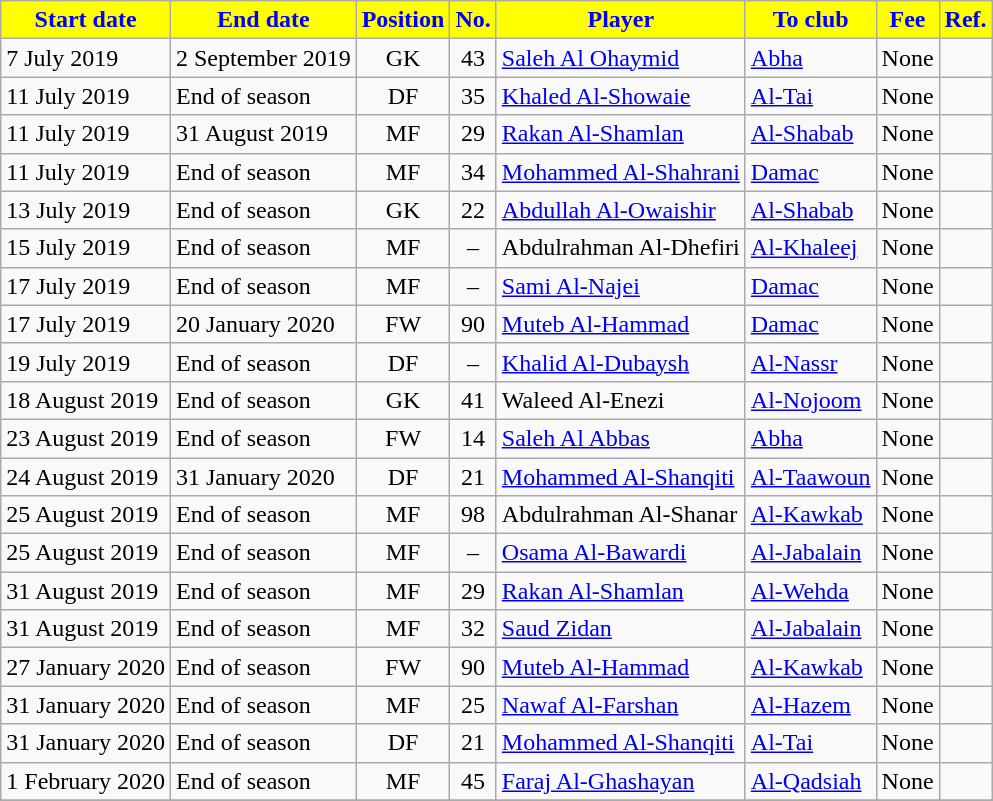<table class="wikitable sortable">
<tr>
<th style="background:yellow; color:blue;"><strong>Start date</strong></th>
<th style="background:yellow; color:blue;"><strong>End date</strong></th>
<th style="background:yellow; color:blue;"><strong>Position</strong></th>
<th style="background:yellow; color:blue;"><strong>No.</strong></th>
<th style="background:yellow; color:blue;"><strong>Player</strong></th>
<th style="background:yellow; color:blue;"><strong>To club</strong></th>
<th style="background:yellow; color:blue;"><strong>Fee</strong></th>
<th style="background:yellow; color:blue;"><strong>Ref.</strong></th>
</tr>
<tr>
<td>7 July 2019</td>
<td>2 September 2019</td>
<td style="text-align:center;">GK</td>
<td style="text-align:center;">43</td>
<td style="text-align:left;"> <a href='#'>Saleh Al Ohaymid</a></td>
<td style="text-align:left;"> <a href='#'>Abha</a></td>
<td>None</td>
<td></td>
</tr>
<tr>
<td>11 July 2019</td>
<td>End of season</td>
<td style="text-align:center;">DF</td>
<td style="text-align:center;">35</td>
<td style="text-align:left;"> <a href='#'>Khaled Al-Showaie</a></td>
<td style="text-align:left;"> <a href='#'>Al-Tai</a></td>
<td>None</td>
<td></td>
</tr>
<tr>
<td>11 July 2019</td>
<td>31 August 2019</td>
<td style="text-align:center;">MF</td>
<td style="text-align:center;">29</td>
<td style="text-align:left;"> <a href='#'>Rakan Al-Shamlan</a></td>
<td style="text-align:left;"> <a href='#'>Al-Shabab</a></td>
<td>None</td>
<td></td>
</tr>
<tr>
<td>11 July 2019</td>
<td>End of season</td>
<td style="text-align:center;">MF</td>
<td style="text-align:center;">34</td>
<td style="text-align:left;"> <a href='#'>Mohammed Al-Shahrani</a></td>
<td style="text-align:left;"> <a href='#'>Damac</a></td>
<td>None</td>
<td></td>
</tr>
<tr>
<td>13 July 2019</td>
<td>End of season</td>
<td style="text-align:center;">GK</td>
<td style="text-align:center;">22</td>
<td style="text-align:left;"> <a href='#'>Abdullah Al-Owaishir</a></td>
<td style="text-align:left;"> <a href='#'>Al-Shabab</a></td>
<td>None</td>
<td></td>
</tr>
<tr>
<td>15 July 2019</td>
<td>End of season</td>
<td style="text-align:center;">MF</td>
<td style="text-align:center;">–</td>
<td style="text-align:left;"> Abdulrahman Al-Dhefiri</td>
<td style="text-align:left;"> <a href='#'>Al-Khaleej</a></td>
<td>None</td>
<td></td>
</tr>
<tr>
<td>17 July 2019</td>
<td>End of season</td>
<td style="text-align:center;">MF</td>
<td style="text-align:center;">–</td>
<td style="text-align:left;"> <a href='#'>Sami Al-Najei</a></td>
<td style="text-align:left;"> <a href='#'>Damac</a></td>
<td>None</td>
<td></td>
</tr>
<tr>
<td>17 July 2019</td>
<td>20 January 2020</td>
<td style="text-align:center;">FW</td>
<td style="text-align:center;">90</td>
<td style="text-align:left;"> <a href='#'>Muteb Al-Hammad</a></td>
<td style="text-align:left;"> <a href='#'>Damac</a></td>
<td>None</td>
<td></td>
</tr>
<tr>
<td>19 July 2019</td>
<td>End of season</td>
<td style="text-align:center;">DF</td>
<td style="text-align:center;">–</td>
<td style="text-align:left;"> <a href='#'>Khalid Al-Dubaysh</a></td>
<td style="text-align:left;"> <a href='#'>Al-Nassr</a></td>
<td>None</td>
<td></td>
</tr>
<tr>
<td>18 August 2019</td>
<td>End of season</td>
<td style="text-align:center;">GK</td>
<td style="text-align:center;">41</td>
<td style="text-align:left;"> Waleed Al-Enezi</td>
<td style="text-align:left;"> <a href='#'>Al-Nojoom</a></td>
<td>None</td>
<td></td>
</tr>
<tr>
<td>23 August 2019</td>
<td>End of season</td>
<td style="text-align:center;">FW</td>
<td style="text-align:center;">14</td>
<td style="text-align:left;"> <a href='#'>Saleh Al Abbas</a></td>
<td style="text-align:left;"> <a href='#'>Abha</a></td>
<td>None</td>
<td></td>
</tr>
<tr>
<td>24 August 2019</td>
<td>31 January 2020</td>
<td style="text-align:center;">DF</td>
<td style="text-align:center;">21</td>
<td style="text-align:left;"> <a href='#'>Mohammed Al-Shanqiti</a></td>
<td style="text-align:left;"> <a href='#'>Al-Taawoun</a></td>
<td>None</td>
<td></td>
</tr>
<tr>
<td>25 August 2019</td>
<td>End of season</td>
<td style="text-align:center;">MF</td>
<td style="text-align:center;">98</td>
<td style="text-align:left;"> Abdulrahman Al-Shanar</td>
<td style="text-align:left;"> <a href='#'>Al-Kawkab</a></td>
<td>None</td>
<td></td>
</tr>
<tr>
<td>25 August 2019</td>
<td>End of season</td>
<td style="text-align:center;">MF</td>
<td style="text-align:center;">–</td>
<td style="text-align:left;"> <a href='#'>Osama Al-Bawardi</a></td>
<td style="text-align:left;"> <a href='#'>Al-Jabalain</a></td>
<td>None</td>
<td></td>
</tr>
<tr>
<td>31 August 2019</td>
<td>End of season</td>
<td style="text-align:center;">MF</td>
<td style="text-align:center;">29</td>
<td style="text-align:left;"> <a href='#'>Rakan Al-Shamlan</a></td>
<td style="text-align:left;"> <a href='#'>Al-Wehda</a></td>
<td>None</td>
<td></td>
</tr>
<tr>
<td>31 August 2019</td>
<td>End of season</td>
<td style="text-align:center;">MF</td>
<td style="text-align:center;">32</td>
<td style="text-align:left;"> <a href='#'>Saud Zidan</a></td>
<td style="text-align:left;"> <a href='#'>Al-Jabalain</a></td>
<td>None</td>
<td></td>
</tr>
<tr>
<td>27 January 2020</td>
<td>End of season</td>
<td style="text-align:center;">FW</td>
<td style="text-align:center;">90</td>
<td style="text-align:left;"> <a href='#'>Muteb Al-Hammad</a></td>
<td style="text-align:left;"> <a href='#'>Al-Kawkab</a></td>
<td>None</td>
<td></td>
</tr>
<tr>
<td>31 January 2020</td>
<td>End of season</td>
<td style="text-align:center;">MF</td>
<td style="text-align:center;">25</td>
<td style="text-align:left;"> <a href='#'>Nawaf Al-Farshan</a></td>
<td style="text-align:left;"> <a href='#'>Al-Hazem</a></td>
<td>None</td>
<td></td>
</tr>
<tr>
<td>31 January 2020</td>
<td>End of season</td>
<td style="text-align:center;">DF</td>
<td style="text-align:center;">21</td>
<td style="text-align:left;"> <a href='#'>Mohammed Al-Shanqiti</a></td>
<td style="text-align:left;"> <a href='#'>Al-Tai</a></td>
<td>None</td>
<td></td>
</tr>
<tr>
<td>1 February 2020</td>
<td>End of season</td>
<td style="text-align:center;">MF</td>
<td style="text-align:center;">45</td>
<td style="text-align:left;"> <a href='#'>Faraj Al-Ghashayan</a></td>
<td style="text-align:left;"> <a href='#'>Al-Qadsiah</a></td>
<td>None</td>
<td></td>
</tr>
<tr>
</tr>
</table>
